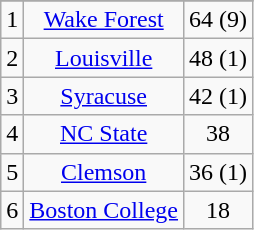<table class="wikitable" style="display: inline-table;">
<tr align="center">
</tr>
<tr align="center">
<td>1</td>
<td><a href='#'>Wake Forest</a></td>
<td>64 (9)</td>
</tr>
<tr align="center">
<td>2</td>
<td><a href='#'>Louisville</a></td>
<td>48 (1)</td>
</tr>
<tr align="center">
<td>3</td>
<td><a href='#'>Syracuse</a></td>
<td>42 (1)</td>
</tr>
<tr align="center">
<td>4</td>
<td><a href='#'>NC State</a></td>
<td>38</td>
</tr>
<tr align="center">
<td>5</td>
<td><a href='#'>Clemson</a></td>
<td>36 (1)</td>
</tr>
<tr align="center">
<td>6</td>
<td><a href='#'>Boston College</a></td>
<td>18</td>
</tr>
</table>
